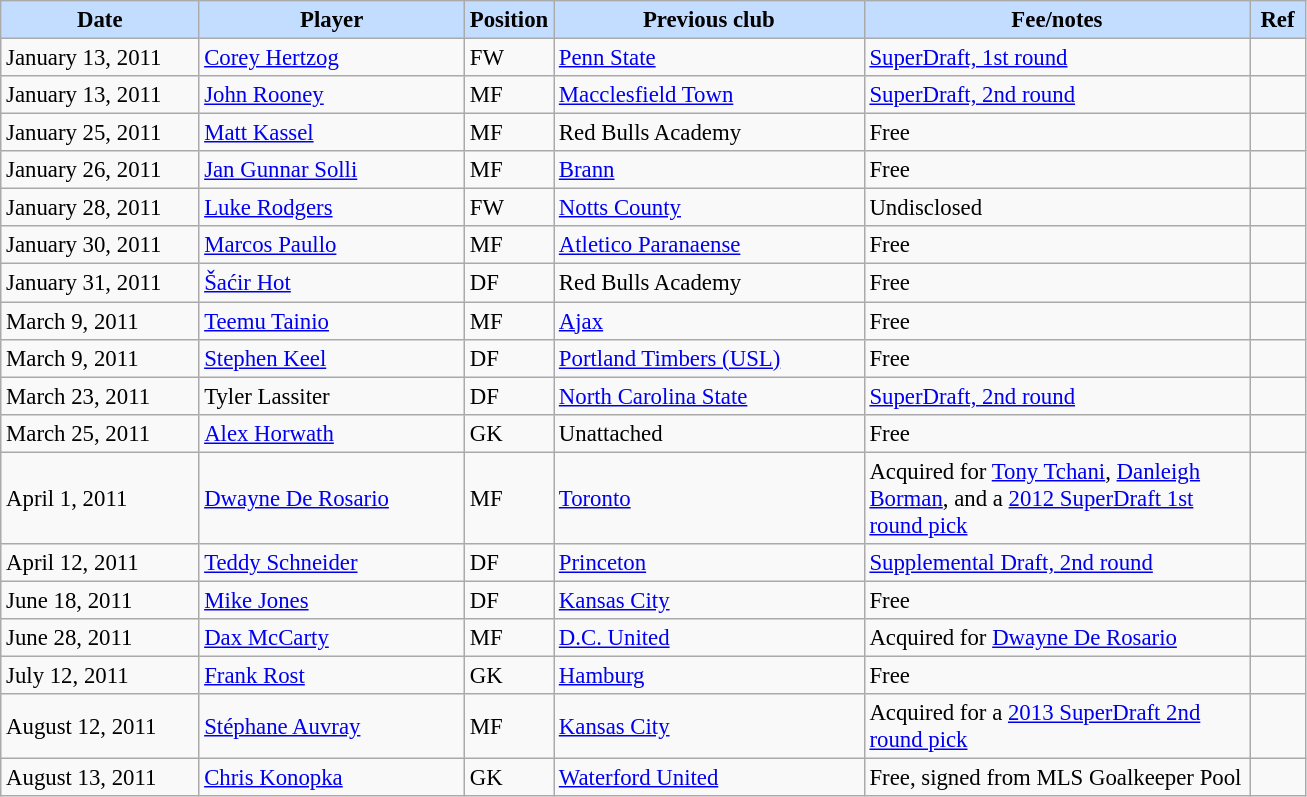<table class="wikitable" style="text-align:left; font-size:95%;">
<tr>
<th style="background:#c2ddff; width:125px;">Date</th>
<th style="background:#c2ddff; width:170px;">Player</th>
<th style="background:#c2ddff; width:50px;">Position</th>
<th style="background:#c2ddff; width:200px;">Previous club</th>
<th style="background:#c2ddff; width:250px;">Fee/notes</th>
<th style="background:#c2ddff; width:30px;">Ref</th>
</tr>
<tr>
<td>January 13, 2011</td>
<td> <a href='#'>Corey Hertzog</a></td>
<td>FW</td>
<td> <a href='#'>Penn State</a></td>
<td><a href='#'>SuperDraft, 1st round</a></td>
<td></td>
</tr>
<tr>
<td>January 13, 2011</td>
<td> <a href='#'>John Rooney</a></td>
<td>MF</td>
<td> <a href='#'>Macclesfield Town</a></td>
<td><a href='#'>SuperDraft, 2nd round</a></td>
<td></td>
</tr>
<tr>
<td>January 25, 2011</td>
<td> <a href='#'>Matt Kassel</a></td>
<td>MF</td>
<td> Red Bulls Academy</td>
<td>Free</td>
<td></td>
</tr>
<tr>
<td>January 26, 2011</td>
<td> <a href='#'>Jan Gunnar Solli</a></td>
<td>MF</td>
<td> <a href='#'>Brann</a></td>
<td>Free</td>
<td></td>
</tr>
<tr>
<td>January 28, 2011</td>
<td> <a href='#'>Luke Rodgers</a></td>
<td>FW</td>
<td> <a href='#'>Notts County</a></td>
<td>Undisclosed</td>
<td></td>
</tr>
<tr>
<td>January 30, 2011</td>
<td> <a href='#'>Marcos Paullo</a></td>
<td>MF</td>
<td> <a href='#'>Atletico Paranaense</a></td>
<td>Free</td>
<td></td>
</tr>
<tr>
<td>January 31, 2011</td>
<td> <a href='#'>Šaćir Hot</a></td>
<td>DF</td>
<td> Red Bulls Academy</td>
<td>Free</td>
<td></td>
</tr>
<tr>
<td>March 9, 2011</td>
<td> <a href='#'>Teemu Tainio</a></td>
<td>MF</td>
<td> <a href='#'>Ajax</a></td>
<td>Free</td>
<td></td>
</tr>
<tr>
<td>March 9, 2011</td>
<td> <a href='#'>Stephen Keel</a></td>
<td>DF</td>
<td> <a href='#'>Portland Timbers (USL)</a></td>
<td>Free</td>
<td></td>
</tr>
<tr>
<td>March 23, 2011</td>
<td> Tyler Lassiter</td>
<td>DF</td>
<td> <a href='#'>North Carolina State</a></td>
<td><a href='#'>SuperDraft, 2nd round</a></td>
<td></td>
</tr>
<tr>
<td>March 25, 2011</td>
<td> <a href='#'>Alex Horwath</a></td>
<td>GK</td>
<td>Unattached</td>
<td>Free</td>
<td></td>
</tr>
<tr>
<td>April 1, 2011</td>
<td> <a href='#'>Dwayne De Rosario</a></td>
<td>MF</td>
<td> <a href='#'>Toronto</a></td>
<td>Acquired for <a href='#'>Tony Tchani</a>, <a href='#'>Danleigh Borman</a>, and a <a href='#'>2012 SuperDraft 1st round pick</a></td>
<td></td>
</tr>
<tr>
<td>April 12, 2011</td>
<td> <a href='#'>Teddy Schneider</a></td>
<td>DF</td>
<td> <a href='#'>Princeton</a></td>
<td><a href='#'>Supplemental Draft, 2nd round</a></td>
<td></td>
</tr>
<tr>
<td>June 18, 2011</td>
<td> <a href='#'>Mike Jones</a></td>
<td>DF</td>
<td> <a href='#'>Kansas City</a></td>
<td>Free</td>
<td></td>
</tr>
<tr>
<td>June 28, 2011</td>
<td> <a href='#'>Dax McCarty</a></td>
<td>MF</td>
<td> <a href='#'>D.C. United</a></td>
<td>Acquired for <a href='#'>Dwayne De Rosario</a></td>
<td></td>
</tr>
<tr>
<td>July 12, 2011</td>
<td> <a href='#'>Frank Rost</a></td>
<td>GK</td>
<td> <a href='#'>Hamburg</a></td>
<td>Free</td>
<td></td>
</tr>
<tr>
<td>August 12, 2011</td>
<td> <a href='#'>Stéphane Auvray</a></td>
<td>MF</td>
<td> <a href='#'>Kansas City</a></td>
<td>Acquired for a <a href='#'>2013 SuperDraft 2nd round pick</a></td>
<td></td>
</tr>
<tr>
<td>August 13, 2011</td>
<td> <a href='#'>Chris Konopka</a></td>
<td>GK</td>
<td> <a href='#'>Waterford United</a></td>
<td>Free, signed from MLS Goalkeeper Pool</td>
<td></td>
</tr>
</table>
